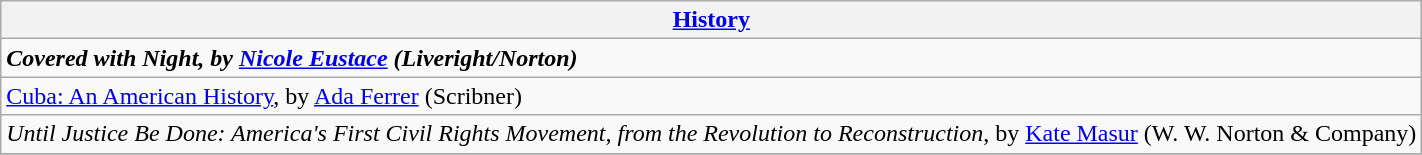<table class="wikitable" style="float:left; float:none;">
<tr>
<th><a href='#'>History</a></th>
</tr>
<tr>
<td><strong><em>Covered with Night<em>, by <a href='#'>Nicole Eustace</a> (Liveright/Norton)<strong></td>
</tr>
<tr>
<td></em></strong><a href='#'>Cuba: An American History</a></em>, by <a href='#'>Ada Ferrer</a> (Scribner)</strong></td>
</tr>
<tr>
<td><em>Until Justice Be Done: America's First Civil Rights Movement, from the Revolution to Reconstruction</em>, by <a href='#'>Kate Masur</a> (W. W. Norton & Company)</td>
</tr>
<tr>
</tr>
</table>
